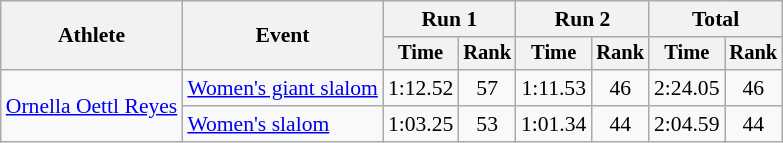<table class="wikitable" style="font-size:90%">
<tr>
<th rowspan=2>Athlete</th>
<th rowspan=2>Event</th>
<th colspan=2>Run 1</th>
<th colspan=2>Run 2</th>
<th colspan=2>Total</th>
</tr>
<tr style="font-size:95%">
<th>Time</th>
<th>Rank</th>
<th>Time</th>
<th>Rank</th>
<th>Time</th>
<th>Rank</th>
</tr>
<tr align=center>
<td align=left rowspan=2><a href='#'>Ornella Oettl Reyes</a></td>
<td align=left><a href='#'>Women's giant slalom</a></td>
<td>1:12.52</td>
<td>57</td>
<td>1:11.53</td>
<td>46</td>
<td>2:24.05</td>
<td>46</td>
</tr>
<tr align=center>
<td align=left><a href='#'>Women's slalom</a></td>
<td>1:03.25</td>
<td>53</td>
<td>1:01.34</td>
<td>44</td>
<td>2:04.59</td>
<td>44</td>
</tr>
</table>
